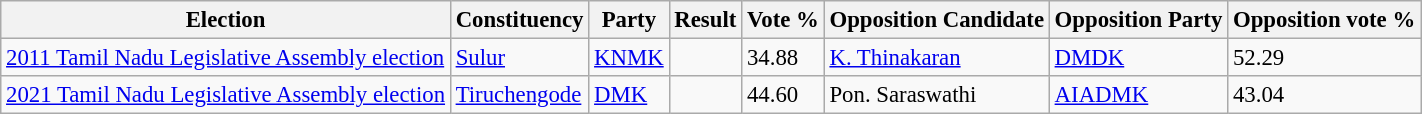<table class="sortable wikitable"style="font-size: 95%">
<tr>
<th>Election</th>
<th>Constituency</th>
<th>Party</th>
<th>Result</th>
<th>Vote %</th>
<th>Opposition Candidate</th>
<th>Opposition Party</th>
<th>Opposition vote %</th>
</tr>
<tr>
<td><a href='#'>2011 Tamil Nadu Legislative Assembly election</a></td>
<td><a href='#'>Sulur</a></td>
<td><a href='#'>KNMK</a></td>
<td></td>
<td>34.88</td>
<td><a href='#'>K. Thinakaran</a></td>
<td><a href='#'>DMDK</a></td>
<td>52.29</td>
</tr>
<tr>
<td><a href='#'>2021 Tamil Nadu Legislative Assembly election</a></td>
<td><a href='#'>Tiruchengode</a></td>
<td><a href='#'>DMK</a></td>
<td></td>
<td>44.60</td>
<td>Pon. Saraswathi</td>
<td><a href='#'>AIADMK</a></td>
<td>43.04</td>
</tr>
</table>
